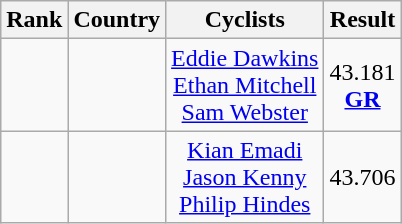<table class="wikitable" style="text-align:center;">
<tr>
<th>Rank</th>
<th>Country</th>
<th>Cyclists</th>
<th>Result</th>
</tr>
<tr>
<td></td>
<td align=left></td>
<td><a href='#'>Eddie Dawkins</a><br><a href='#'>Ethan Mitchell</a><br><a href='#'>Sam Webster</a></td>
<td>43.181<br><a href='#'><strong>GR</strong></a></td>
</tr>
<tr>
<td></td>
<td align=left></td>
<td><a href='#'>Kian Emadi</a><br><a href='#'>Jason Kenny</a><br><a href='#'>Philip Hindes</a></td>
<td>43.706</td>
</tr>
</table>
